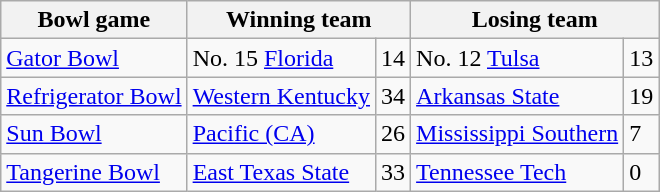<table class="wikitable">
<tr>
<th>Bowl game</th>
<th colspan="2">Winning team</th>
<th colspan="2">Losing team</th>
</tr>
<tr>
<td><a href='#'>Gator Bowl</a></td>
<td>No. 15 <a href='#'>Florida</a></td>
<td>14</td>
<td>No. 12 <a href='#'>Tulsa</a></td>
<td>13</td>
</tr>
<tr>
<td><a href='#'>Refrigerator Bowl</a></td>
<td><a href='#'>Western Kentucky</a></td>
<td>34</td>
<td><a href='#'>Arkansas State</a></td>
<td>19</td>
</tr>
<tr>
<td><a href='#'>Sun Bowl</a></td>
<td><a href='#'>Pacific (CA)</a></td>
<td>26</td>
<td><a href='#'>Mississippi Southern</a></td>
<td>7</td>
</tr>
<tr>
<td><a href='#'>Tangerine Bowl</a></td>
<td><a href='#'>East Texas State</a></td>
<td>33</td>
<td><a href='#'>Tennessee Tech</a></td>
<td>0</td>
</tr>
</table>
